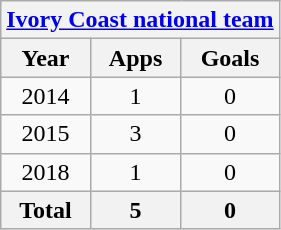<table class="wikitable" style="text-align:center">
<tr>
<th colspan="3"><a href='#'>Ivory Coast national team</a></th>
</tr>
<tr>
<th>Year</th>
<th>Apps</th>
<th>Goals</th>
</tr>
<tr>
<td>2014</td>
<td>1</td>
<td>0</td>
</tr>
<tr>
<td>2015</td>
<td>3</td>
<td>0</td>
</tr>
<tr>
<td>2018</td>
<td>1</td>
<td>0</td>
</tr>
<tr>
<th>Total</th>
<th>5</th>
<th>0</th>
</tr>
</table>
